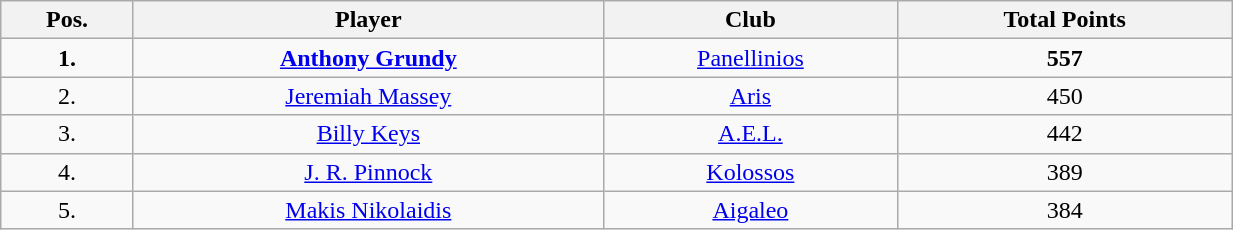<table class="wikitable" style="text-align: center;" width="65%">
<tr>
<th>Pos.</th>
<th>Player</th>
<th>Club</th>
<th>Total Points</th>
</tr>
<tr>
<td align="center"><strong>1.</strong></td>
<td> <strong><a href='#'>Anthony Grundy</a></strong></td>
<td><a href='#'>Panellinios</a></td>
<td align="center"><strong>557</strong></td>
</tr>
<tr>
<td align="center">2.</td>
<td> <a href='#'>Jeremiah Massey</a></td>
<td><a href='#'>Aris</a></td>
<td align="center">450</td>
</tr>
<tr>
<td align="center">3.</td>
<td> <a href='#'>Billy Keys</a></td>
<td><a href='#'>A.E.L.</a></td>
<td align="center">442</td>
</tr>
<tr>
<td align="center">4.</td>
<td> <a href='#'>J. R. Pinnock</a></td>
<td><a href='#'>Kolossos</a></td>
<td align="center">389</td>
</tr>
<tr>
<td align="center">5.</td>
<td> <a href='#'>Makis Nikolaidis</a></td>
<td><a href='#'>Aigaleo</a></td>
<td align="center">384</td>
</tr>
</table>
